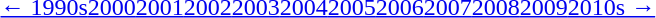<table id=toc class=toc summary=Contents>
<tr>
<th></th>
</tr>
<tr>
<td align=center><a href='#'>← 1990s</a><a href='#'>2000</a><a href='#'>2001</a><a href='#'>2002</a><a href='#'>2003</a><a href='#'>2004</a><a href='#'>2005</a><a href='#'>2006</a><a href='#'>2007</a><a href='#'>2008</a><a href='#'>2009</a><a href='#'>2010s →</a></td>
</tr>
</table>
